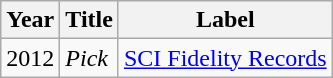<table class="wikitable">
<tr>
<th rowspan="1">Year</th>
<th rowspan="1">Title</th>
<th rowspan="1">Label</th>
</tr>
<tr>
<td align="center">2012</td>
<td align="left"><em>Pick</em></td>
<td align="left"><a href='#'>SCI Fidelity Records</a></td>
</tr>
</table>
